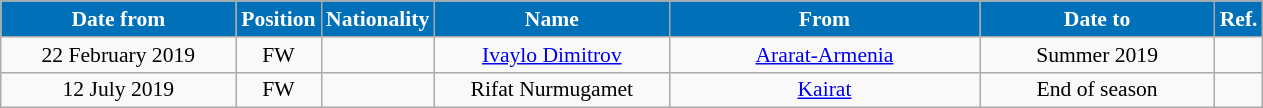<table class="wikitable" style="text-align:center; font-size:90%; ">
<tr>
<th style="background:#0070B8; color:#FFFFFF; width:150px;">Date from</th>
<th style="background:#0070B8; color:#FFFFFF; width:50px;">Position</th>
<th style="background:#0070B8; color:#FFFFFF; width:50px;">Nationality</th>
<th style="background:#0070B8; color:#FFFFFF; width:150px;">Name</th>
<th style="background:#0070B8; color:#FFFFFF; width:200px;">From</th>
<th style="background:#0070B8; color:#FFFFFF; width:150px;">Date to</th>
<th style="background:#0070B8; color:#FFFFFF; width:25px;">Ref.</th>
</tr>
<tr>
<td>22 February 2019</td>
<td>FW</td>
<td></td>
<td><a href='#'>Ivaylo Dimitrov</a></td>
<td><a href='#'>Ararat-Armenia</a></td>
<td>Summer 2019</td>
<td></td>
</tr>
<tr>
<td>12 July 2019</td>
<td>FW</td>
<td></td>
<td>Rifat Nurmugamet</td>
<td><a href='#'>Kairat</a></td>
<td>End of season</td>
<td></td>
</tr>
</table>
